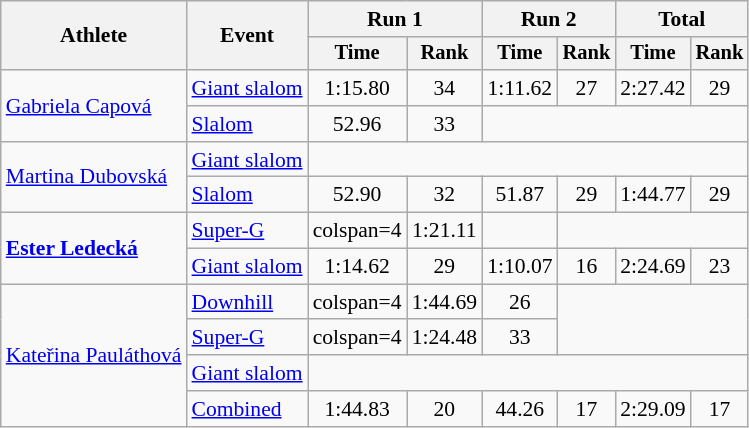<table class="wikitable" style="font-size:90%">
<tr>
<th rowspan=2>Athlete</th>
<th rowspan=2>Event</th>
<th colspan=2>Run 1</th>
<th colspan=2>Run 2</th>
<th colspan=2>Total</th>
</tr>
<tr style="font-size:95%">
<th>Time</th>
<th>Rank</th>
<th>Time</th>
<th>Rank</th>
<th>Time</th>
<th>Rank</th>
</tr>
<tr align=center>
<td align=left rowspan=2><a href='#'>Gabriela Capová</a></td>
<td align=left><a href='#'>Giant slalom</a></td>
<td>1:15.80</td>
<td>34</td>
<td>1:11.62</td>
<td>27</td>
<td>2:27.42</td>
<td>29</td>
</tr>
<tr align=center>
<td align=left><a href='#'>Slalom</a></td>
<td>52.96</td>
<td>33</td>
<td colspan=4></td>
</tr>
<tr align=center>
<td align=left rowspan=2><a href='#'>Martina Dubovská</a></td>
<td align=left><a href='#'>Giant slalom</a></td>
<td colspan=6></td>
</tr>
<tr align=center>
<td align=left><a href='#'>Slalom</a></td>
<td>52.90</td>
<td>32</td>
<td>51.87</td>
<td>29</td>
<td>1:44.77</td>
<td>29</td>
</tr>
<tr align=center>
<td align=left rowspan=2><strong><a href='#'>Ester Ledecká</a></strong></td>
<td align=left><a href='#'>Super-G</a></td>
<td>colspan=4</td>
<td>1:21.11</td>
<td></td>
</tr>
<tr align=center>
<td align=left><a href='#'>Giant slalom</a></td>
<td>1:14.62</td>
<td>29</td>
<td>1:10.07</td>
<td>16</td>
<td>2:24.69</td>
<td>23</td>
</tr>
<tr align=center>
<td align=left rowspan=4><a href='#'>Kateřina Pauláthová</a></td>
<td align=left><a href='#'>Downhill</a></td>
<td>colspan=4</td>
<td>1:44.69</td>
<td>26</td>
</tr>
<tr align=center>
<td align=left><a href='#'>Super-G</a></td>
<td>colspan=4</td>
<td>1:24.48</td>
<td>33</td>
</tr>
<tr align=center>
<td align=left><a href='#'>Giant slalom</a></td>
<td colspan=6></td>
</tr>
<tr align=center>
<td align=left><a href='#'>Combined</a></td>
<td>1:44.83</td>
<td>20</td>
<td>44.26</td>
<td>17</td>
<td>2:29.09</td>
<td>17</td>
</tr>
</table>
